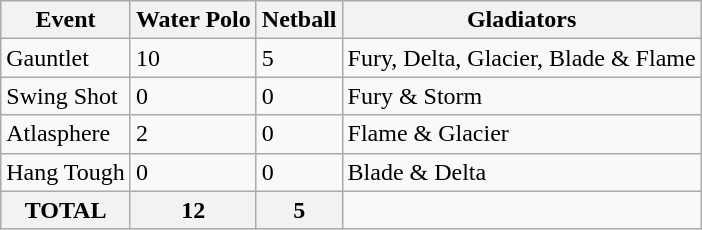<table class="wikitable">
<tr>
<th>Event</th>
<th>Water Polo</th>
<th>Netball</th>
<th>Gladiators</th>
</tr>
<tr>
<td>Gauntlet</td>
<td>10</td>
<td>5</td>
<td>Fury, Delta, Glacier, Blade & Flame</td>
</tr>
<tr>
<td>Swing Shot</td>
<td>0</td>
<td>0</td>
<td>Fury & Storm</td>
</tr>
<tr>
<td>Atlasphere</td>
<td>2</td>
<td>0</td>
<td>Flame & Glacier</td>
</tr>
<tr>
<td>Hang Tough</td>
<td>0</td>
<td>0</td>
<td>Blade & Delta</td>
</tr>
<tr>
<th>TOTAL</th>
<th>12</th>
<th>5</th>
</tr>
</table>
